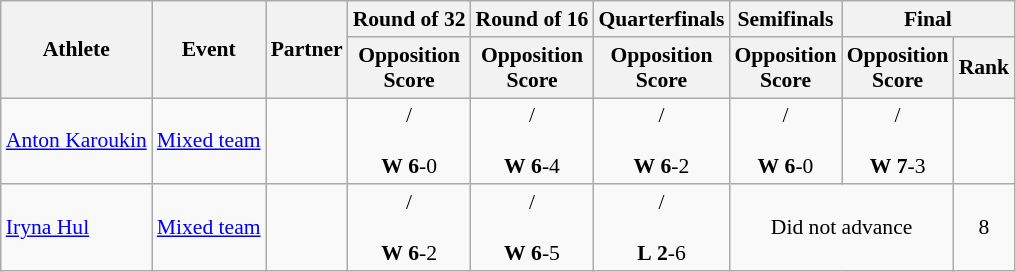<table class="wikitable" border="1" style="font-size:90%">
<tr>
<th rowspan=2>Athlete</th>
<th rowspan=2>Event</th>
<th rowspan=2>Partner</th>
<th>Round of 32</th>
<th>Round of 16</th>
<th>Quarterfinals</th>
<th>Semifinals</th>
<th colspan=2>Final</th>
</tr>
<tr>
<th>Opposition<br>Score</th>
<th>Opposition<br>Score</th>
<th>Opposition<br>Score</th>
<th>Opposition<br>Score</th>
<th>Opposition<br>Score</th>
<th>Rank</th>
</tr>
<tr>
<td><a href='#'>Anton Karoukin</a></td>
<td><a href='#'>Mixed team</a></td>
<td></td>
<td align=center>/ <br>  <br> <strong>W</strong> <strong>6</strong>-0</td>
<td align=center>/ <br>  <br> <strong>W</strong> <strong>6</strong>-4</td>
<td align=center>/ <br>  <br> <strong>W</strong> <strong>6</strong>-2</td>
<td align=center>/ <br>  <br> <strong>W</strong> <strong>6</strong>-0</td>
<td align=center>/ <br>  <br> <strong>W</strong> <strong>7</strong>-3</td>
<td align=center></td>
</tr>
<tr>
<td><a href='#'>Iryna Hul</a></td>
<td><a href='#'>Mixed team</a></td>
<td></td>
<td align=center>/ <br>  <br> <strong>W</strong> <strong>6</strong>-2</td>
<td align=center>/ <br>  <br> <strong>W</strong> <strong>6</strong>-5</td>
<td align=center>/ <br>  <br> <strong>L</strong> <strong>2</strong>-6</td>
<td colspan=2 align=center>Did not advance</td>
<td align=center>8</td>
</tr>
</table>
